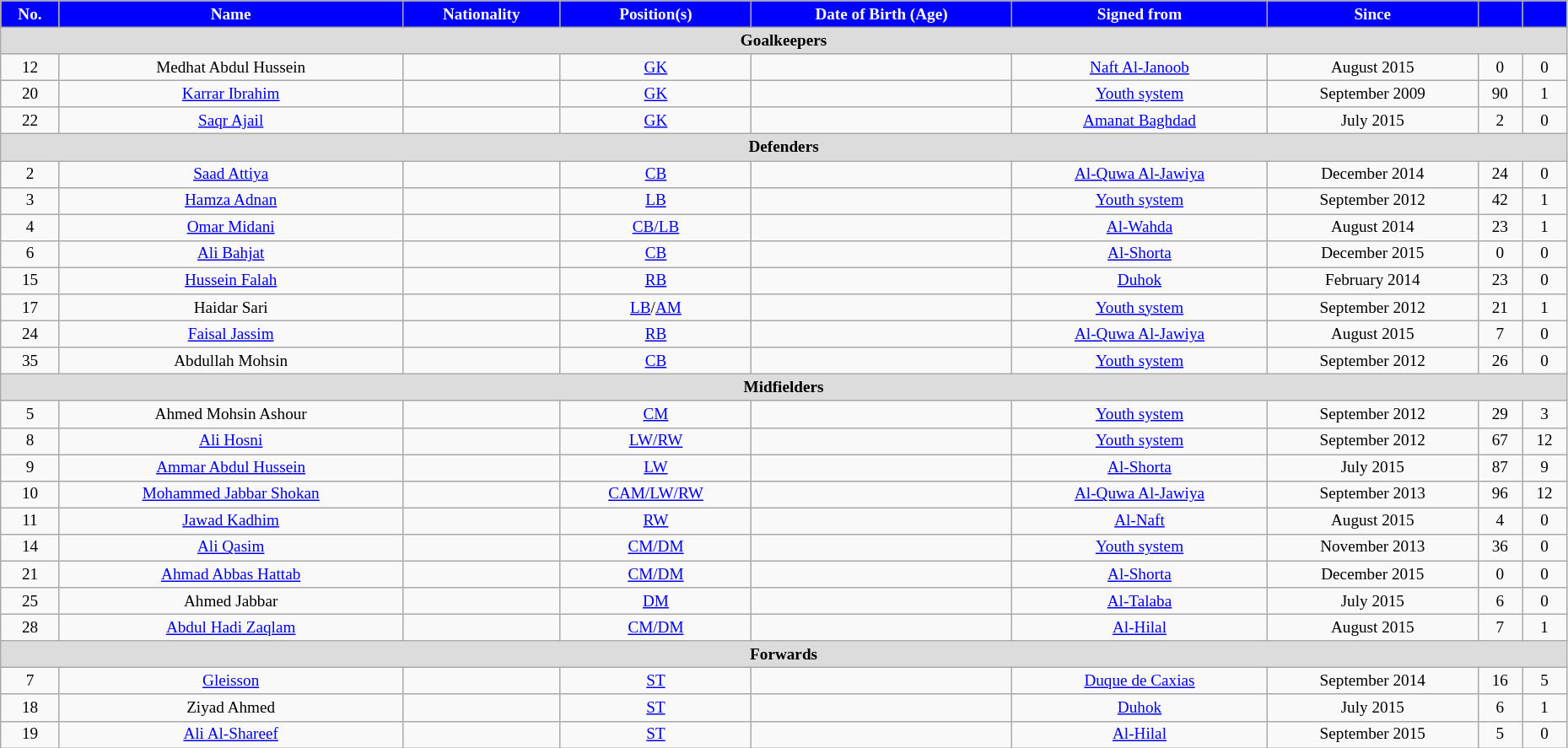<table class="wikitable" style="text-align:center; font-size:80%; width:98%;">
<tr>
<th style="background:#0000FF; color:white; text-align:center;">No.</th>
<th style="background:#0000FF; color:white; text-align:center;">Name</th>
<th style="background:#0000FF; color:white; text-align:center;">Nationality</th>
<th style="background:#0000FF; color:white; text-align:center;">Position(s)</th>
<th style="background:#0000FF; color:white; text-align:center;">Date of Birth (Age)</th>
<th style="background:#0000FF; color:white; text-align:center;">Signed from</th>
<th style="background:#0000FF; color:white; text-align:center;">Since</th>
<th style="background:#0000FF; color:white; text-align:center;"></th>
<th style="background:#0000FF; color:white; text-align:center;"></th>
</tr>
<tr>
<th colspan="9" style="background:#dcdcdc; text-align:center">Goalkeepers</th>
</tr>
<tr>
<td>12</td>
<td>Medhat Abdul Hussein</td>
<td></td>
<td><a href='#'>GK</a></td>
<td></td>
<td><a href='#'>Naft Al-Janoob</a></td>
<td>August 2015</td>
<td>0</td>
<td>0</td>
</tr>
<tr>
<td>20</td>
<td><a href='#'>Karrar Ibrahim</a></td>
<td></td>
<td><a href='#'>GK</a></td>
<td></td>
<td><a href='#'>Youth system</a></td>
<td>September 2009</td>
<td>90</td>
<td>1</td>
</tr>
<tr>
<td>22</td>
<td><a href='#'>Saqr Ajail</a></td>
<td></td>
<td><a href='#'>GK</a></td>
<td></td>
<td><a href='#'>Amanat Baghdad</a></td>
<td>July 2015</td>
<td>2</td>
<td>0</td>
</tr>
<tr>
<th colspan="9" style="background:#dcdcdc; text-align:center">Defenders</th>
</tr>
<tr>
<td>2</td>
<td><a href='#'>Saad Attiya</a></td>
<td></td>
<td><a href='#'>CB</a></td>
<td></td>
<td><a href='#'>Al-Quwa Al-Jawiya</a></td>
<td>December 2014</td>
<td>24</td>
<td>0</td>
</tr>
<tr>
<td>3</td>
<td><a href='#'>Hamza Adnan</a></td>
<td></td>
<td><a href='#'>LB</a></td>
<td></td>
<td><a href='#'>Youth system</a></td>
<td>September 2012</td>
<td>42</td>
<td>1</td>
</tr>
<tr>
<td>4</td>
<td><a href='#'>Omar Midani</a></td>
<td></td>
<td><a href='#'>CB/LB</a></td>
<td></td>
<td><a href='#'>Al-Wahda</a></td>
<td>August 2014</td>
<td>23</td>
<td>1</td>
</tr>
<tr>
<td>6</td>
<td><a href='#'>Ali Bahjat</a></td>
<td></td>
<td><a href='#'>CB</a></td>
<td></td>
<td><a href='#'>Al-Shorta</a></td>
<td>December 2015</td>
<td>0</td>
<td>0</td>
</tr>
<tr>
<td>15</td>
<td><a href='#'>Hussein Falah</a></td>
<td></td>
<td><a href='#'>RB</a></td>
<td></td>
<td><a href='#'>Duhok</a></td>
<td>February 2014</td>
<td>23</td>
<td>0</td>
</tr>
<tr>
<td>17</td>
<td>Haidar Sari</td>
<td></td>
<td><a href='#'>LB</a>/<a href='#'>AM</a></td>
<td></td>
<td><a href='#'>Youth system</a></td>
<td>September 2012</td>
<td>21</td>
<td>1</td>
</tr>
<tr>
<td>24</td>
<td><a href='#'>Faisal Jassim</a></td>
<td></td>
<td><a href='#'>RB</a></td>
<td></td>
<td><a href='#'>Al-Quwa Al-Jawiya</a></td>
<td>August 2015</td>
<td>7</td>
<td>0</td>
</tr>
<tr>
<td>35</td>
<td>Abdullah Mohsin</td>
<td></td>
<td><a href='#'>CB</a></td>
<td></td>
<td><a href='#'>Youth system</a></td>
<td>September 2012</td>
<td>26</td>
<td>0</td>
</tr>
<tr>
<th colspan="9" style="background:#dcdcdc; text-align:center">Midfielders</th>
</tr>
<tr>
<td>5</td>
<td>Ahmed Mohsin Ashour</td>
<td></td>
<td><a href='#'>CM</a></td>
<td></td>
<td><a href='#'>Youth system</a></td>
<td>September 2012</td>
<td>29</td>
<td>3</td>
</tr>
<tr>
<td>8</td>
<td><a href='#'>Ali Hosni</a></td>
<td></td>
<td><a href='#'>LW/RW</a></td>
<td></td>
<td><a href='#'>Youth system</a></td>
<td>September 2012</td>
<td>67</td>
<td>12</td>
</tr>
<tr>
<td>9</td>
<td><a href='#'>Ammar Abdul Hussein</a></td>
<td></td>
<td><a href='#'>LW</a></td>
<td></td>
<td><a href='#'>Al-Shorta</a></td>
<td>July 2015</td>
<td>87</td>
<td>9</td>
</tr>
<tr>
<td>10</td>
<td><a href='#'>Mohammed Jabbar Shokan</a></td>
<td></td>
<td><a href='#'>CAM/LW/RW</a></td>
<td></td>
<td><a href='#'>Al-Quwa Al-Jawiya</a></td>
<td>September 2013</td>
<td>96</td>
<td>12</td>
</tr>
<tr>
<td>11</td>
<td><a href='#'>Jawad Kadhim</a></td>
<td></td>
<td><a href='#'>RW</a></td>
<td></td>
<td><a href='#'>Al-Naft</a></td>
<td>August 2015</td>
<td>4</td>
<td>0</td>
</tr>
<tr>
<td>14</td>
<td><a href='#'>Ali Qasim</a></td>
<td></td>
<td><a href='#'>CM/DM</a></td>
<td></td>
<td><a href='#'>Youth system</a></td>
<td>November 2013</td>
<td>36</td>
<td>0</td>
</tr>
<tr>
<td>21</td>
<td><a href='#'>Ahmad Abbas Hattab</a></td>
<td></td>
<td><a href='#'>CM/DM</a></td>
<td></td>
<td><a href='#'>Al-Shorta</a></td>
<td>December 2015</td>
<td>0</td>
<td>0</td>
</tr>
<tr>
<td>25</td>
<td>Ahmed Jabbar</td>
<td></td>
<td><a href='#'>DM</a></td>
<td></td>
<td><a href='#'>Al-Talaba</a></td>
<td>July 2015</td>
<td>6</td>
<td>0</td>
</tr>
<tr>
<td>28</td>
<td><a href='#'>Abdul Hadi Zaqlam</a></td>
<td></td>
<td><a href='#'>CM/DM</a></td>
<td></td>
<td><a href='#'>Al-Hilal</a></td>
<td>August 2015</td>
<td>7</td>
<td>1</td>
</tr>
<tr>
<th colspan="9" style="background:#dcdcdc; text-align:center">Forwards</th>
</tr>
<tr>
<td>7</td>
<td><a href='#'>Gleisson</a></td>
<td></td>
<td><a href='#'>ST</a></td>
<td></td>
<td><a href='#'>Duque de Caxias</a></td>
<td>September 2014</td>
<td>16</td>
<td>5</td>
</tr>
<tr>
<td>18</td>
<td>Ziyad Ahmed</td>
<td></td>
<td><a href='#'>ST</a></td>
<td></td>
<td><a href='#'>Duhok</a></td>
<td>July 2015</td>
<td>6</td>
<td>1</td>
</tr>
<tr>
<td>19</td>
<td><a href='#'>Ali Al-Shareef</a></td>
<td></td>
<td><a href='#'>ST</a></td>
<td></td>
<td><a href='#'>Al-Hilal</a></td>
<td>September 2015</td>
<td>5</td>
<td>0</td>
</tr>
</table>
